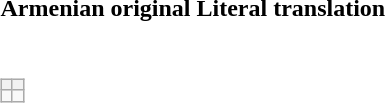<table>
<tr>
<th>Armenian original</th>
<th>Literal translation</th>
</tr>
<tr style="white-space:nowrap;">
<td><br><table class="wikitable">
<tr>
<th></th>
<th></th>
</tr>
<tr style="vertical-align:top; white-space:nowrap;">
<td></td>
<td></td>
</tr>
</table>
</td>
<td></td>
</tr>
</table>
